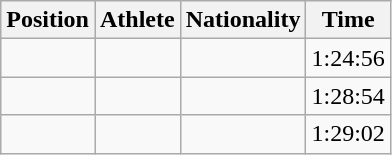<table class="wikitable sortable">
<tr>
<th scope="col">Position</th>
<th scope="col">Athlete</th>
<th scope="col">Nationality</th>
<th scope="col">Time</th>
</tr>
<tr>
<td align=center></td>
<td></td>
<td></td>
<td>1:24:56</td>
</tr>
<tr>
<td align=center></td>
<td></td>
<td></td>
<td>1:28:54</td>
</tr>
<tr>
<td align=center></td>
<td></td>
<td></td>
<td>1:29:02</td>
</tr>
</table>
